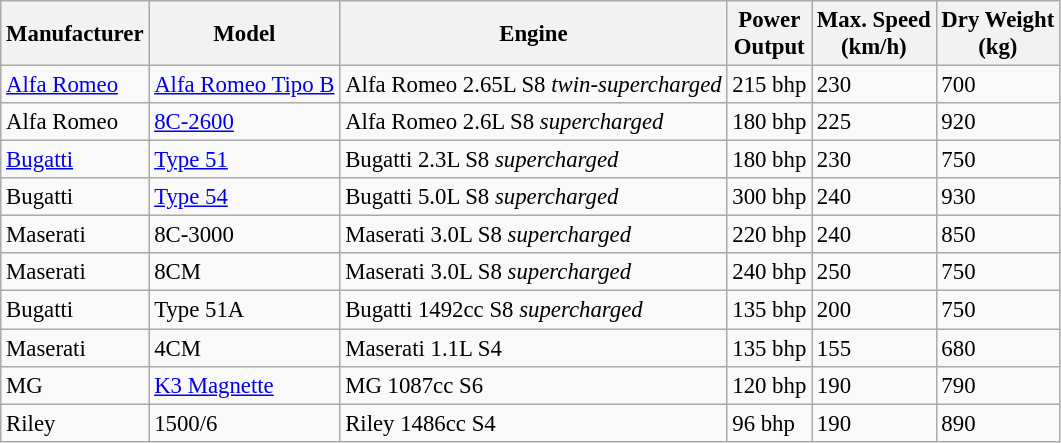<table class="wikitable" style="font-size: 95%;">
<tr>
<th>Manufacturer</th>
<th>Model</th>
<th>Engine</th>
<th>Power<br>Output</th>
<th>Max. Speed<br> (km/h)</th>
<th>Dry Weight<br> (kg)</th>
</tr>
<tr>
<td> <a href='#'>Alfa Romeo</a></td>
<td><a href='#'>Alfa Romeo Tipo B</a></td>
<td>Alfa Romeo 2.65L S8 <em>twin-supercharged</em></td>
<td>215 bhp</td>
<td>230</td>
<td>700</td>
</tr>
<tr>
<td> Alfa Romeo</td>
<td><a href='#'>8C-2600</a></td>
<td>Alfa Romeo 2.6L S8 <em>supercharged</em></td>
<td>180 bhp</td>
<td>225</td>
<td>920</td>
</tr>
<tr>
<td> <a href='#'>Bugatti</a></td>
<td><a href='#'>Type 51</a></td>
<td>Bugatti 2.3L S8 <em>supercharged</em></td>
<td>180 bhp</td>
<td>230</td>
<td>750</td>
</tr>
<tr>
<td> Bugatti</td>
<td><a href='#'>Type 54</a></td>
<td>Bugatti 5.0L S8 <em>supercharged</em></td>
<td>300 bhp</td>
<td>240</td>
<td>930</td>
</tr>
<tr>
<td> Maserati</td>
<td>8C-3000</td>
<td>Maserati 3.0L S8 <em>supercharged</em></td>
<td>220 bhp</td>
<td>240</td>
<td>850</td>
</tr>
<tr>
<td> Maserati</td>
<td>8CM</td>
<td>Maserati 3.0L S8 <em>supercharged</em></td>
<td>240 bhp</td>
<td>250</td>
<td>750</td>
</tr>
<tr>
<td> Bugatti</td>
<td>Type 51A</td>
<td>Bugatti 1492cc S8 <em>supercharged</em></td>
<td>135 bhp</td>
<td>200</td>
<td>750</td>
</tr>
<tr>
<td> Maserati</td>
<td>4CM</td>
<td>Maserati 1.1L S4</td>
<td>135 bhp</td>
<td>155</td>
<td>680</td>
</tr>
<tr>
<td> MG</td>
<td><a href='#'>K3 Magnette</a></td>
<td>MG 1087cc S6</td>
<td>120 bhp</td>
<td>190</td>
<td>790</td>
</tr>
<tr>
<td> Riley</td>
<td>1500/6</td>
<td>Riley 1486cc S4</td>
<td>96 bhp</td>
<td>190</td>
<td>890</td>
</tr>
</table>
